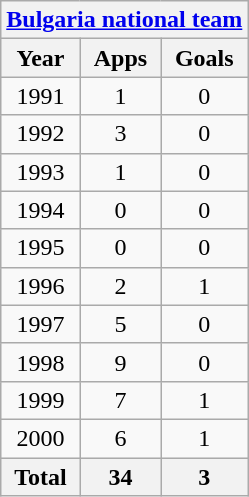<table class="wikitable" style="text-align:center">
<tr>
<th colspan=3><a href='#'>Bulgaria national team</a></th>
</tr>
<tr>
<th>Year</th>
<th>Apps</th>
<th>Goals</th>
</tr>
<tr>
<td>1991</td>
<td>1</td>
<td>0</td>
</tr>
<tr>
<td>1992</td>
<td>3</td>
<td>0</td>
</tr>
<tr>
<td>1993</td>
<td>1</td>
<td>0</td>
</tr>
<tr>
<td>1994</td>
<td>0</td>
<td>0</td>
</tr>
<tr>
<td>1995</td>
<td>0</td>
<td>0</td>
</tr>
<tr>
<td>1996</td>
<td>2</td>
<td>1</td>
</tr>
<tr>
<td>1997</td>
<td>5</td>
<td>0</td>
</tr>
<tr>
<td>1998</td>
<td>9</td>
<td>0</td>
</tr>
<tr>
<td>1999</td>
<td>7</td>
<td>1</td>
</tr>
<tr>
<td>2000</td>
<td>6</td>
<td>1</td>
</tr>
<tr>
<th>Total</th>
<th>34</th>
<th>3</th>
</tr>
</table>
